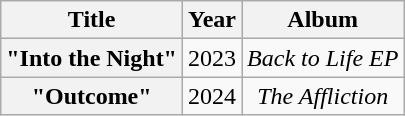<table class="wikitable plainrowheaders" style="text-align:center;" border="1">
<tr>
<th>Title</th>
<th>Year</th>
<th>Album</th>
</tr>
<tr>
<th scope="row">"Into the Night"<br></th>
<td>2023</td>
<td><em>Back to Life EP</em></td>
</tr>
<tr>
<th scope="row">"Outcome"<br></th>
<td>2024</td>
<td><em>The Affliction</em></td>
</tr>
</table>
